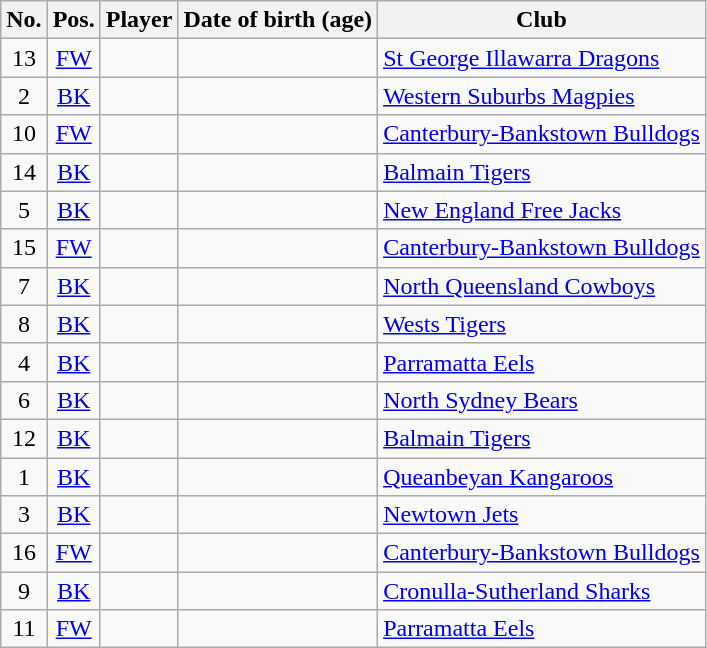<table class="wikitable sortable">
<tr>
<th>No.</th>
<th>Pos.</th>
<th>Player</th>
<th>Date of birth (age)</th>
<th>Club</th>
</tr>
<tr>
<td align=center>13</td>
<td align=center><a href='#'>FW</a></td>
<td></td>
<td></td>
<td> <a href='#'>St George Illawarra Dragons</a></td>
</tr>
<tr>
<td align=center>2</td>
<td align=center><a href='#'>BK</a></td>
<td></td>
<td></td>
<td> <a href='#'>Western Suburbs Magpies</a></td>
</tr>
<tr>
<td align=center>10</td>
<td align=center><a href='#'>FW</a></td>
<td></td>
<td></td>
<td> <a href='#'>Canterbury-Bankstown Bulldogs</a></td>
</tr>
<tr>
<td align=center>14</td>
<td align=center><a href='#'>BK</a></td>
<td></td>
<td></td>
<td> <a href='#'>Balmain Tigers</a></td>
</tr>
<tr>
<td align=center>5</td>
<td align=center><a href='#'>BK</a></td>
<td></td>
<td></td>
<td> <a href='#'>New England Free Jacks</a></td>
</tr>
<tr>
<td align=center>15</td>
<td align=center><a href='#'>FW</a></td>
<td></td>
<td></td>
<td> <a href='#'>Canterbury-Bankstown Bulldogs</a></td>
</tr>
<tr>
<td align=center>7</td>
<td align=center><a href='#'>BK</a></td>
<td></td>
<td></td>
<td> <a href='#'>North Queensland Cowboys</a></td>
</tr>
<tr>
<td align=center>8</td>
<td align=center><a href='#'>BK</a></td>
<td></td>
<td></td>
<td> <a href='#'>Wests Tigers</a></td>
</tr>
<tr>
<td align=center>4</td>
<td align=center><a href='#'>BK</a></td>
<td></td>
<td></td>
<td> <a href='#'>Parramatta Eels</a></td>
</tr>
<tr>
<td align=center>6</td>
<td align=center><a href='#'>BK</a></td>
<td></td>
<td></td>
<td> <a href='#'>North Sydney Bears</a></td>
</tr>
<tr>
<td align=center>12</td>
<td align=center><a href='#'>BK</a></td>
<td></td>
<td></td>
<td> <a href='#'>Balmain Tigers</a></td>
</tr>
<tr>
<td align=center>1</td>
<td align=center><a href='#'>BK</a></td>
<td></td>
<td></td>
<td> <a href='#'>Queanbeyan Kangaroos</a></td>
</tr>
<tr>
<td align=center>3</td>
<td align=center><a href='#'>BK</a></td>
<td></td>
<td></td>
<td> <a href='#'>Newtown Jets</a></td>
</tr>
<tr>
<td align=center>16</td>
<td align=center><a href='#'>FW</a></td>
<td></td>
<td></td>
<td> <a href='#'>Canterbury-Bankstown Bulldogs</a></td>
</tr>
<tr>
<td align=center>9</td>
<td align=center><a href='#'>BK</a></td>
<td></td>
<td></td>
<td> <a href='#'>Cronulla-Sutherland Sharks</a></td>
</tr>
<tr>
<td align=center>11</td>
<td align=center><a href='#'>FW</a></td>
<td></td>
<td></td>
<td> <a href='#'>Parramatta Eels</a></td>
</tr>
</table>
